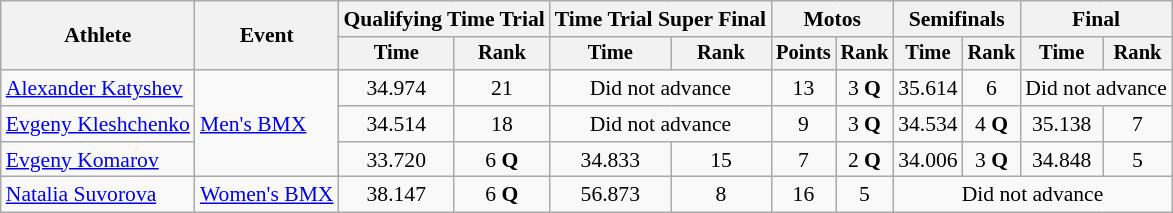<table class="wikitable" style="text-align:center; font-size:90%">
<tr>
<th rowspan=2>Athlete</th>
<th rowspan=2>Event</th>
<th colspan=2>Qualifying Time Trial</th>
<th colspan=2>Time Trial Super Final</th>
<th colspan=2>Motos</th>
<th colspan=2>Semifinals</th>
<th colspan=2>Final</th>
</tr>
<tr style="font-size:95%">
<th>Time</th>
<th>Rank</th>
<th>Time</th>
<th>Rank</th>
<th>Points</th>
<th>Rank</th>
<th>Time</th>
<th>Rank</th>
<th>Time</th>
<th>Rank</th>
</tr>
<tr>
<td align=left><a href='#'>Alexander Katyshev</a></td>
<td rowspan=3 align=left><a href='#'>Men's BMX</a></td>
<td>34.974</td>
<td>21</td>
<td colspan=2>Did not advance</td>
<td>13</td>
<td>3 <strong>Q</strong></td>
<td>35.614</td>
<td>6</td>
<td colspan=2>Did not advance</td>
</tr>
<tr>
<td align=left><a href='#'>Evgeny Kleshchenko</a></td>
<td>34.514</td>
<td>18</td>
<td colspan=2>Did not advance</td>
<td>9</td>
<td>3 <strong>Q</strong></td>
<td>34.534</td>
<td>4 <strong>Q</strong></td>
<td>35.138</td>
<td>7</td>
</tr>
<tr>
<td align=left><a href='#'>Evgeny Komarov</a></td>
<td>33.720</td>
<td>6 <strong>Q</strong></td>
<td>34.833</td>
<td>15</td>
<td>7</td>
<td>2 <strong>Q</strong></td>
<td>34.006</td>
<td>3 <strong>Q</strong></td>
<td>34.848</td>
<td>5</td>
</tr>
<tr>
<td align=left><a href='#'>Natalia Suvorova</a></td>
<td align=left><a href='#'>Women's BMX</a></td>
<td>38.147</td>
<td>6 <strong>Q</strong></td>
<td>56.873</td>
<td>8</td>
<td>16</td>
<td>5</td>
<td colspan=4>Did not advance</td>
</tr>
</table>
